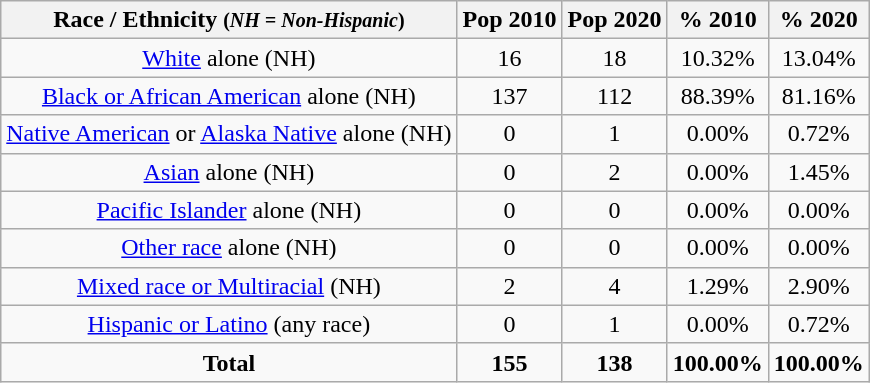<table class="wikitable" style="text-align:center;">
<tr>
<th>Race / Ethnicity <small>(<em>NH = Non-Hispanic</em>)</small></th>
<th>Pop 2010</th>
<th>Pop 2020</th>
<th>% 2010</th>
<th>% 2020</th>
</tr>
<tr>
<td><a href='#'>White</a> alone (NH)</td>
<td>16</td>
<td>18</td>
<td>10.32%</td>
<td>13.04%</td>
</tr>
<tr>
<td><a href='#'>Black or African American</a> alone (NH)</td>
<td>137</td>
<td>112</td>
<td>88.39%</td>
<td>81.16%</td>
</tr>
<tr>
<td><a href='#'>Native American</a> or <a href='#'>Alaska Native</a> alone (NH)</td>
<td>0</td>
<td>1</td>
<td>0.00%</td>
<td>0.72%</td>
</tr>
<tr>
<td><a href='#'>Asian</a> alone (NH)</td>
<td>0</td>
<td>2</td>
<td>0.00%</td>
<td>1.45%</td>
</tr>
<tr>
<td><a href='#'>Pacific Islander</a> alone (NH)</td>
<td>0</td>
<td>0</td>
<td>0.00%</td>
<td>0.00%</td>
</tr>
<tr>
<td><a href='#'>Other race</a> alone (NH)</td>
<td>0</td>
<td>0</td>
<td>0.00%</td>
<td>0.00%</td>
</tr>
<tr>
<td><a href='#'>Mixed race or Multiracial</a> (NH)</td>
<td>2</td>
<td>4</td>
<td>1.29%</td>
<td>2.90%</td>
</tr>
<tr>
<td><a href='#'>Hispanic or Latino</a> (any race)</td>
<td>0</td>
<td>1</td>
<td>0.00%</td>
<td>0.72%</td>
</tr>
<tr>
<td><strong>Total</strong></td>
<td><strong>155</strong></td>
<td><strong>138</strong></td>
<td><strong>100.00%</strong></td>
<td><strong>100.00%</strong></td>
</tr>
</table>
